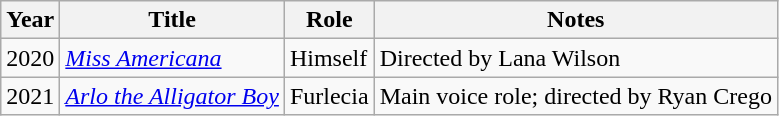<table class="wikitable sortable">
<tr>
<th>Year</th>
<th>Title</th>
<th>Role</th>
<th class="unsortable">Notes</th>
</tr>
<tr>
<td>2020</td>
<td><em><a href='#'>Miss Americana</a></em></td>
<td>Himself</td>
<td>Directed by Lana Wilson</td>
</tr>
<tr>
<td>2021</td>
<td><em><a href='#'>Arlo the Alligator Boy</a></em></td>
<td>Furlecia</td>
<td>Main voice role; directed by Ryan Crego</td>
</tr>
</table>
